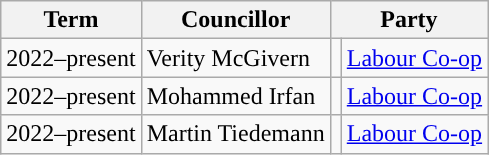<table class="wikitable">
<tr>
<th>Term</th>
<th>Councillor</th>
<th colspan="2">Party</th>
</tr>
<tr>
<td>2022–present</td>
<td>Verity McGivern</td>
<td rowspan="1;" style="background-color: "></td>
<td rowspan="1"><a href='#'>Labour Co-op</a></td>
</tr>
<tr>
<td>2022–present</td>
<td>Mohammed Irfan</td>
<td rowspan="1;" style="background-color: "></td>
<td rowspan="1"><a href='#'>Labour Co-op</a></td>
</tr>
<tr>
<td>2022–present</td>
<td>Martin Tiedemann</td>
<td rowspan="1;" style="background-color: "></td>
<td rowspan="1"><a href='#'>Labour Co-op</a></td>
</tr>
</table>
